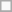<table class="wikitable">
<tr valign=top>
<td></td>
</tr>
<tr>
</tr>
</table>
